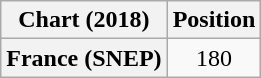<table class="wikitable plainrowheaders" style="text-align:center">
<tr>
<th scope="col">Chart (2018)</th>
<th scope="col">Position</th>
</tr>
<tr>
<th scope="row">France (SNEP)</th>
<td>180</td>
</tr>
</table>
